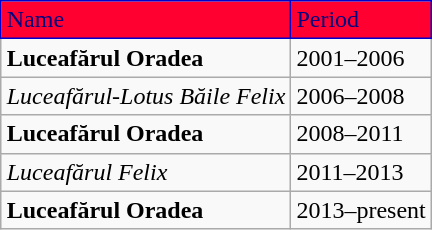<table class="wikitable" style="text-align: left" align="right">
<tr>
<td style="background:#FF0030;color:#000080;border:1px solid #0000CD">Name</td>
<td style="background:#FF0030;color:#000080;border:1px solid #0000CD">Period</td>
</tr>
<tr>
<td align=left><strong>Luceafărul Oradea</strong></td>
<td>2001–2006</td>
</tr>
<tr>
<td align=left><em>Luceafărul-Lotus Băile Felix</em></td>
<td>2006–2008</td>
</tr>
<tr>
<td align=left><strong>Luceafărul Oradea</strong></td>
<td>2008–2011</td>
</tr>
<tr>
<td align=left><em>Luceafărul Felix</em></td>
<td>2011–2013</td>
</tr>
<tr>
<td align=left><strong>Luceafărul Oradea</strong></td>
<td>2013–present</td>
</tr>
</table>
